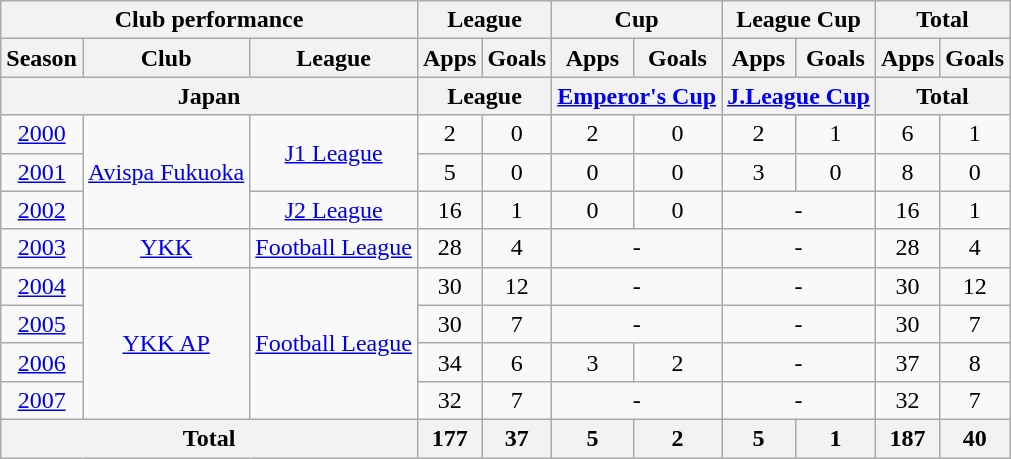<table class="wikitable" style="text-align:center;">
<tr>
<th colspan=3>Club performance</th>
<th colspan=2>League</th>
<th colspan=2>Cup</th>
<th colspan=2>League Cup</th>
<th colspan=2>Total</th>
</tr>
<tr>
<th>Season</th>
<th>Club</th>
<th>League</th>
<th>Apps</th>
<th>Goals</th>
<th>Apps</th>
<th>Goals</th>
<th>Apps</th>
<th>Goals</th>
<th>Apps</th>
<th>Goals</th>
</tr>
<tr>
<th colspan=3>Japan</th>
<th colspan=2>League</th>
<th colspan=2><a href='#'>Emperor's Cup</a></th>
<th colspan=2><a href='#'>J.League Cup</a></th>
<th colspan=2>Total</th>
</tr>
<tr>
<td><a href='#'>2000</a></td>
<td rowspan="3"><a href='#'>Avispa Fukuoka</a></td>
<td rowspan="2"><a href='#'>J1 League</a></td>
<td>2</td>
<td>0</td>
<td>2</td>
<td>0</td>
<td>2</td>
<td>1</td>
<td>6</td>
<td>1</td>
</tr>
<tr>
<td><a href='#'>2001</a></td>
<td>5</td>
<td>0</td>
<td>0</td>
<td>0</td>
<td>3</td>
<td>0</td>
<td>8</td>
<td>0</td>
</tr>
<tr>
<td><a href='#'>2002</a></td>
<td><a href='#'>J2 League</a></td>
<td>16</td>
<td>1</td>
<td>0</td>
<td>0</td>
<td colspan="2">-</td>
<td>16</td>
<td>1</td>
</tr>
<tr>
<td><a href='#'>2003</a></td>
<td><a href='#'>YKK</a></td>
<td><a href='#'>Football League</a></td>
<td>28</td>
<td>4</td>
<td colspan="2">-</td>
<td colspan="2">-</td>
<td>28</td>
<td>4</td>
</tr>
<tr>
<td><a href='#'>2004</a></td>
<td rowspan="4"><a href='#'>YKK AP</a></td>
<td rowspan="4"><a href='#'>Football League</a></td>
<td>30</td>
<td>12</td>
<td colspan="2">-</td>
<td colspan="2">-</td>
<td>30</td>
<td>12</td>
</tr>
<tr>
<td><a href='#'>2005</a></td>
<td>30</td>
<td>7</td>
<td colspan="2">-</td>
<td colspan="2">-</td>
<td>30</td>
<td>7</td>
</tr>
<tr>
<td><a href='#'>2006</a></td>
<td>34</td>
<td>6</td>
<td>3</td>
<td>2</td>
<td colspan="2">-</td>
<td>37</td>
<td>8</td>
</tr>
<tr>
<td><a href='#'>2007</a></td>
<td>32</td>
<td>7</td>
<td colspan="2">-</td>
<td colspan="2">-</td>
<td>32</td>
<td>7</td>
</tr>
<tr>
<th colspan=3>Total</th>
<th>177</th>
<th>37</th>
<th>5</th>
<th>2</th>
<th>5</th>
<th>1</th>
<th>187</th>
<th>40</th>
</tr>
</table>
